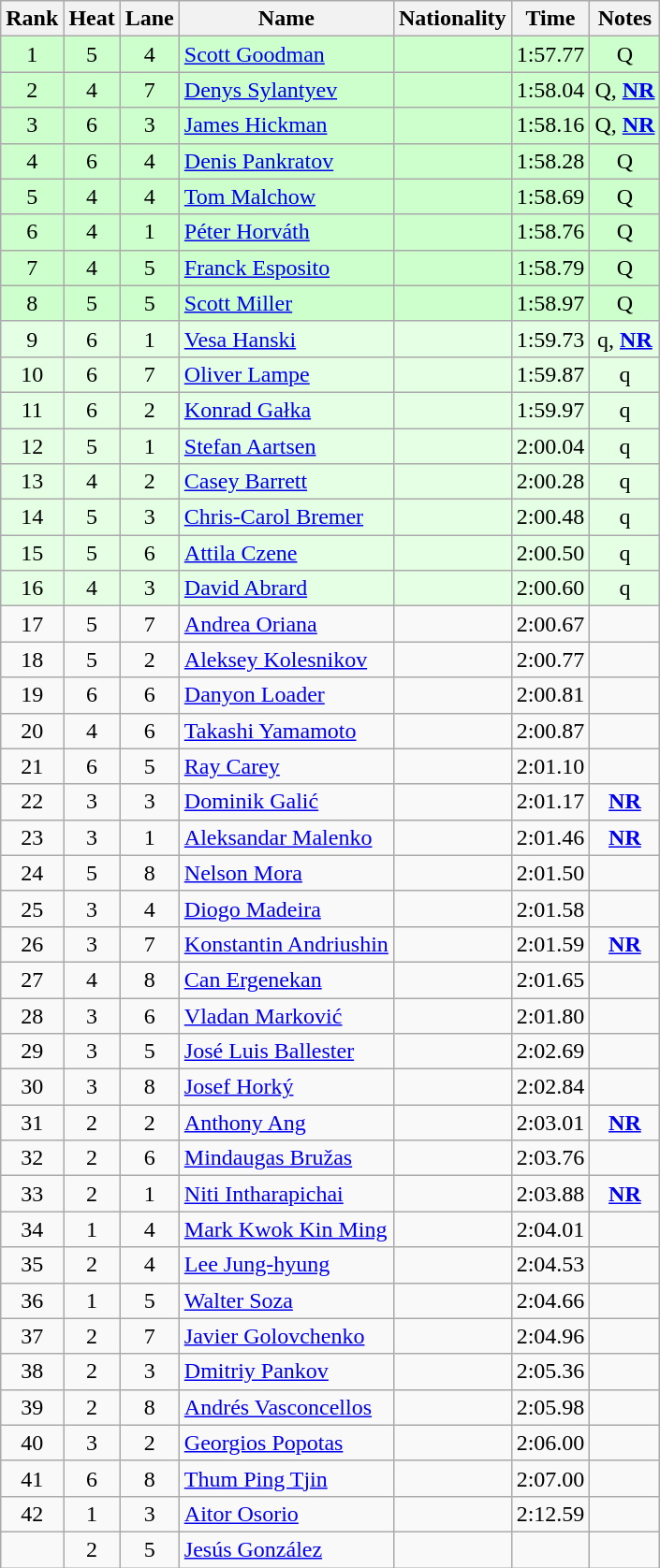<table class="wikitable sortable" style="text-align:center">
<tr>
<th>Rank</th>
<th>Heat</th>
<th>Lane</th>
<th>Name</th>
<th>Nationality</th>
<th>Time</th>
<th>Notes</th>
</tr>
<tr bgcolor=#cfc>
<td>1</td>
<td>5</td>
<td>4</td>
<td align=left><a href='#'>Scott Goodman</a></td>
<td align=left></td>
<td>1:57.77</td>
<td>Q</td>
</tr>
<tr bgcolor=#cfc>
<td>2</td>
<td>4</td>
<td>7</td>
<td align=left><a href='#'>Denys Sylantyev</a></td>
<td align=left></td>
<td>1:58.04</td>
<td>Q, <strong><a href='#'>NR</a></strong></td>
</tr>
<tr bgcolor=#cfc>
<td>3</td>
<td>6</td>
<td>3</td>
<td align=left><a href='#'>James Hickman</a></td>
<td align=left></td>
<td>1:58.16</td>
<td>Q, <strong><a href='#'>NR</a></strong></td>
</tr>
<tr bgcolor=#cfc>
<td>4</td>
<td>6</td>
<td>4</td>
<td align=left><a href='#'>Denis Pankratov</a></td>
<td align=left></td>
<td>1:58.28</td>
<td>Q</td>
</tr>
<tr bgcolor=#cfc>
<td>5</td>
<td>4</td>
<td>4</td>
<td align=left><a href='#'>Tom Malchow</a></td>
<td align=left></td>
<td>1:58.69</td>
<td>Q</td>
</tr>
<tr bgcolor=#cfc>
<td>6</td>
<td>4</td>
<td>1</td>
<td align=left><a href='#'>Péter Horváth</a></td>
<td align=left></td>
<td>1:58.76</td>
<td>Q</td>
</tr>
<tr bgcolor=#cfc>
<td>7</td>
<td>4</td>
<td>5</td>
<td align=left><a href='#'>Franck Esposito</a></td>
<td align=left></td>
<td>1:58.79</td>
<td>Q</td>
</tr>
<tr bgcolor=#cfc>
<td>8</td>
<td>5</td>
<td>5</td>
<td align=left><a href='#'>Scott Miller</a></td>
<td align=left></td>
<td>1:58.97</td>
<td>Q</td>
</tr>
<tr bgcolor=e5ffe5>
<td>9</td>
<td>6</td>
<td>1</td>
<td align=left><a href='#'>Vesa Hanski</a></td>
<td align=left></td>
<td>1:59.73</td>
<td>q, <strong><a href='#'>NR</a></strong></td>
</tr>
<tr bgcolor=e5ffe5>
<td>10</td>
<td>6</td>
<td>7</td>
<td align=left><a href='#'>Oliver Lampe</a></td>
<td align=left></td>
<td>1:59.87</td>
<td>q</td>
</tr>
<tr bgcolor=e5ffe5>
<td>11</td>
<td>6</td>
<td>2</td>
<td align=left><a href='#'>Konrad Gałka</a></td>
<td align=left></td>
<td>1:59.97</td>
<td>q</td>
</tr>
<tr bgcolor=e5ffe5>
<td>12</td>
<td>5</td>
<td>1</td>
<td align=left><a href='#'>Stefan Aartsen</a></td>
<td align=left></td>
<td>2:00.04</td>
<td>q</td>
</tr>
<tr bgcolor=e5ffe5>
<td>13</td>
<td>4</td>
<td>2</td>
<td align=left><a href='#'>Casey Barrett</a></td>
<td align=left></td>
<td>2:00.28</td>
<td>q</td>
</tr>
<tr bgcolor=e5ffe5>
<td>14</td>
<td>5</td>
<td>3</td>
<td align=left><a href='#'>Chris-Carol Bremer</a></td>
<td align=left></td>
<td>2:00.48</td>
<td>q</td>
</tr>
<tr bgcolor=e5ffe5>
<td>15</td>
<td>5</td>
<td>6</td>
<td align=left><a href='#'>Attila Czene</a></td>
<td align=left></td>
<td>2:00.50</td>
<td>q</td>
</tr>
<tr bgcolor=e5ffe5>
<td>16</td>
<td>4</td>
<td>3</td>
<td align=left><a href='#'>David Abrard</a></td>
<td align=left></td>
<td>2:00.60</td>
<td>q</td>
</tr>
<tr>
<td>17</td>
<td>5</td>
<td>7</td>
<td align=left><a href='#'>Andrea Oriana</a></td>
<td align=left></td>
<td>2:00.67</td>
<td></td>
</tr>
<tr>
<td>18</td>
<td>5</td>
<td>2</td>
<td align=left><a href='#'>Aleksey Kolesnikov</a></td>
<td align=left></td>
<td>2:00.77</td>
<td></td>
</tr>
<tr>
<td>19</td>
<td>6</td>
<td>6</td>
<td align=left><a href='#'>Danyon Loader</a></td>
<td align=left></td>
<td>2:00.81</td>
<td></td>
</tr>
<tr>
<td>20</td>
<td>4</td>
<td>6</td>
<td align=left><a href='#'>Takashi Yamamoto</a></td>
<td align=left></td>
<td>2:00.87</td>
<td></td>
</tr>
<tr>
<td>21</td>
<td>6</td>
<td>5</td>
<td align=left><a href='#'>Ray Carey</a></td>
<td align=left></td>
<td>2:01.10</td>
<td></td>
</tr>
<tr>
<td>22</td>
<td>3</td>
<td>3</td>
<td align=left><a href='#'>Dominik Galić</a></td>
<td align=left></td>
<td>2:01.17</td>
<td><strong><a href='#'>NR</a></strong></td>
</tr>
<tr>
<td>23</td>
<td>3</td>
<td>1</td>
<td align=left><a href='#'>Aleksandar Malenko</a></td>
<td align=left></td>
<td>2:01.46</td>
<td><strong><a href='#'>NR</a></strong></td>
</tr>
<tr>
<td>24</td>
<td>5</td>
<td>8</td>
<td align=left><a href='#'>Nelson Mora</a></td>
<td align=left></td>
<td>2:01.50</td>
<td></td>
</tr>
<tr>
<td>25</td>
<td>3</td>
<td>4</td>
<td align=left><a href='#'>Diogo Madeira</a></td>
<td align=left></td>
<td>2:01.58</td>
<td></td>
</tr>
<tr>
<td>26</td>
<td>3</td>
<td>7</td>
<td align=left><a href='#'>Konstantin Andriushin</a></td>
<td align=left></td>
<td>2:01.59</td>
<td><strong><a href='#'>NR</a></strong></td>
</tr>
<tr>
<td>27</td>
<td>4</td>
<td>8</td>
<td align=left><a href='#'>Can Ergenekan</a></td>
<td align=left></td>
<td>2:01.65</td>
<td></td>
</tr>
<tr>
<td>28</td>
<td>3</td>
<td>6</td>
<td align=left><a href='#'>Vladan Marković</a></td>
<td align=left></td>
<td>2:01.80</td>
<td></td>
</tr>
<tr>
<td>29</td>
<td>3</td>
<td>5</td>
<td align=left><a href='#'>José Luis Ballester</a></td>
<td align=left></td>
<td>2:02.69</td>
<td></td>
</tr>
<tr>
<td>30</td>
<td>3</td>
<td>8</td>
<td align=left><a href='#'>Josef Horký</a></td>
<td align=left></td>
<td>2:02.84</td>
<td></td>
</tr>
<tr>
<td>31</td>
<td>2</td>
<td>2</td>
<td align=left><a href='#'>Anthony Ang</a></td>
<td align=left></td>
<td>2:03.01</td>
<td><strong><a href='#'>NR</a></strong></td>
</tr>
<tr>
<td>32</td>
<td>2</td>
<td>6</td>
<td align=left><a href='#'>Mindaugas Bružas</a></td>
<td align=left></td>
<td>2:03.76</td>
<td></td>
</tr>
<tr>
<td>33</td>
<td>2</td>
<td>1</td>
<td align=left><a href='#'>Niti Intharapichai</a></td>
<td align=left></td>
<td>2:03.88</td>
<td><strong><a href='#'>NR</a></strong></td>
</tr>
<tr>
<td>34</td>
<td>1</td>
<td>4</td>
<td align=left><a href='#'>Mark Kwok Kin Ming</a></td>
<td align=left></td>
<td>2:04.01</td>
<td></td>
</tr>
<tr>
<td>35</td>
<td>2</td>
<td>4</td>
<td align=left><a href='#'>Lee Jung-hyung</a></td>
<td align=left></td>
<td>2:04.53</td>
<td></td>
</tr>
<tr>
<td>36</td>
<td>1</td>
<td>5</td>
<td align=left><a href='#'>Walter Soza</a></td>
<td align=left></td>
<td>2:04.66</td>
<td></td>
</tr>
<tr>
<td>37</td>
<td>2</td>
<td>7</td>
<td align=left><a href='#'>Javier Golovchenko</a></td>
<td align=left></td>
<td>2:04.96</td>
<td></td>
</tr>
<tr>
<td>38</td>
<td>2</td>
<td>3</td>
<td align=left><a href='#'>Dmitriy Pankov</a></td>
<td align=left></td>
<td>2:05.36</td>
<td></td>
</tr>
<tr>
<td>39</td>
<td>2</td>
<td>8</td>
<td align=left><a href='#'>Andrés Vasconcellos</a></td>
<td align=left></td>
<td>2:05.98</td>
<td></td>
</tr>
<tr>
<td>40</td>
<td>3</td>
<td>2</td>
<td align=left><a href='#'>Georgios Popotas</a></td>
<td align=left></td>
<td>2:06.00</td>
<td></td>
</tr>
<tr>
<td>41</td>
<td>6</td>
<td>8</td>
<td align=left><a href='#'>Thum Ping Tjin</a></td>
<td align=left></td>
<td>2:07.00</td>
<td></td>
</tr>
<tr>
<td>42</td>
<td>1</td>
<td>3</td>
<td align=left><a href='#'>Aitor Osorio</a></td>
<td align=left></td>
<td>2:12.59</td>
<td></td>
</tr>
<tr>
<td></td>
<td>2</td>
<td>5</td>
<td align=left><a href='#'>Jesús González</a></td>
<td align=left></td>
<td></td>
<td></td>
</tr>
</table>
